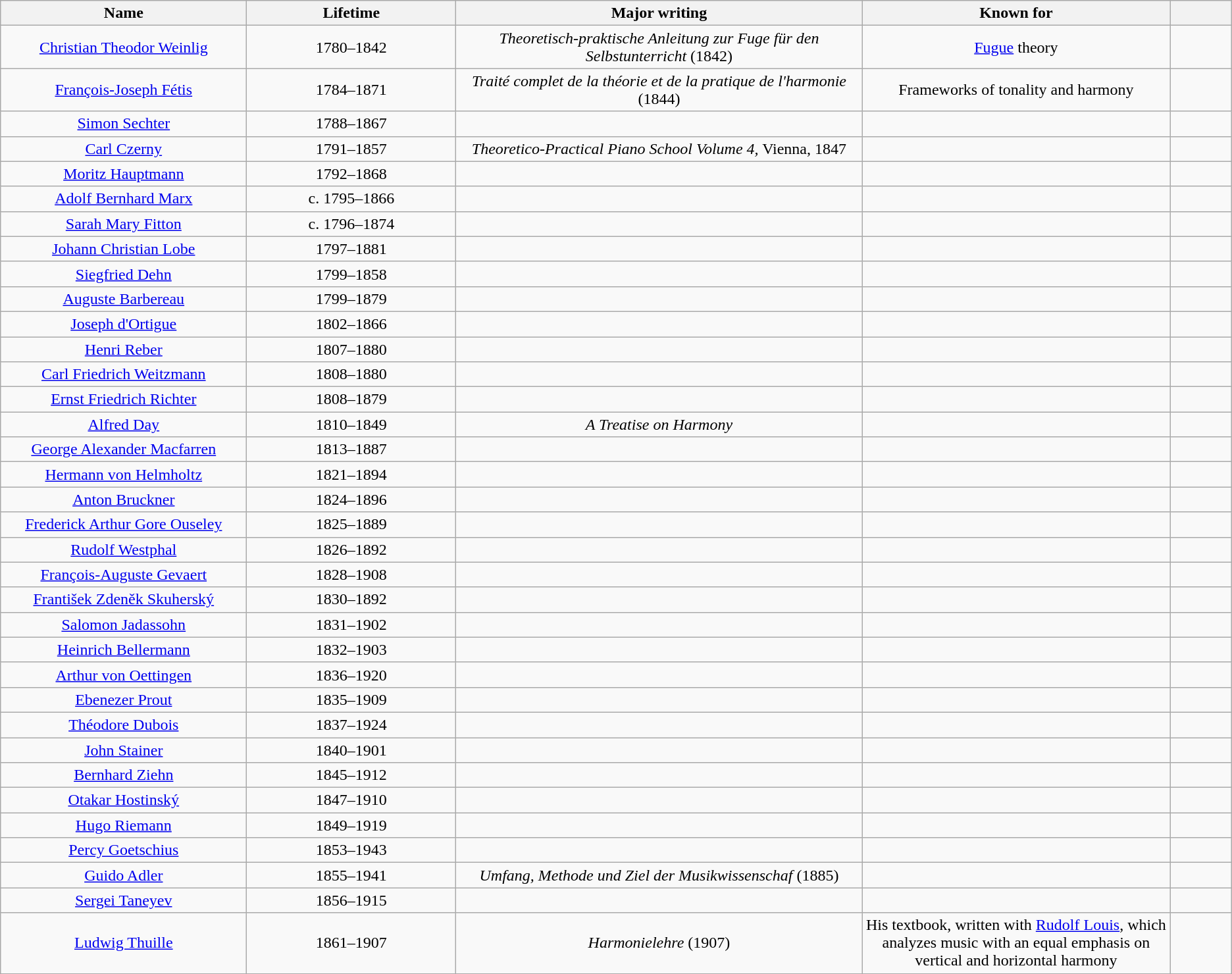<table class="wikitable plainrowheaders" style="text-align:center">
<tr>
<th scope="col" width="20%">Name</th>
<th scope="col" width="17%">Lifetime</th>
<th scope="col" width="33%">Major writing</th>
<th scope="col" width="25%">Known for</th>
<th scope="col" width="5%" class="unsortable"></th>
</tr>
<tr>
<td><a href='#'>Christian Theodor Weinlig</a></td>
<td>1780–1842</td>
<td><em>Theoretisch-praktische Anleitung zur Fuge für den Selbstunterricht</em> (1842)</td>
<td><a href='#'>Fugue</a> theory</td>
<td></td>
</tr>
<tr>
<td><a href='#'>François-Joseph Fétis</a></td>
<td>1784–1871</td>
<td><em>Traité complet de la théorie et de la pratique de l'harmonie</em> (1844)</td>
<td>Frameworks of tonality and harmony</td>
<td></td>
</tr>
<tr>
<td><a href='#'>Simon Sechter</a></td>
<td>1788–1867</td>
<td></td>
<td></td>
<td></td>
</tr>
<tr>
<td><a href='#'>Carl Czerny</a></td>
<td>1791–1857</td>
<td><em>Theoretico-Practical Piano School Volume 4,</em> Vienna, 1847</td>
<td></td>
<td></td>
</tr>
<tr>
<td><a href='#'>Moritz Hauptmann</a></td>
<td>1792–1868</td>
<td></td>
<td></td>
<td></td>
</tr>
<tr>
<td><a href='#'>Adolf Bernhard Marx</a></td>
<td>c. 1795–1866</td>
<td></td>
<td></td>
<td></td>
</tr>
<tr>
<td><a href='#'>Sarah Mary Fitton</a></td>
<td>c. 1796–1874</td>
<td></td>
<td></td>
<td></td>
</tr>
<tr>
<td><a href='#'>Johann Christian Lobe</a></td>
<td>1797–1881</td>
<td></td>
<td></td>
<td></td>
</tr>
<tr>
<td><a href='#'>Siegfried Dehn</a></td>
<td>1799–1858</td>
<td></td>
<td></td>
<td></td>
</tr>
<tr>
<td><a href='#'>Auguste Barbereau</a></td>
<td>1799–1879</td>
<td></td>
<td></td>
<td></td>
</tr>
<tr>
<td><a href='#'>Joseph d'Ortigue</a></td>
<td>1802–1866</td>
<td></td>
<td></td>
<td></td>
</tr>
<tr>
<td><a href='#'>Henri Reber</a></td>
<td>1807–1880</td>
<td></td>
<td></td>
<td></td>
</tr>
<tr>
<td><a href='#'>Carl Friedrich Weitzmann</a></td>
<td>1808–1880</td>
<td></td>
<td></td>
<td></td>
</tr>
<tr>
<td><a href='#'>Ernst Friedrich Richter</a></td>
<td>1808–1879</td>
<td></td>
<td></td>
<td></td>
</tr>
<tr>
<td><a href='#'>Alfred Day</a></td>
<td>1810–1849</td>
<td><em>A Treatise on Harmony</em></td>
<td></td>
<td></td>
</tr>
<tr>
<td><a href='#'>George Alexander Macfarren</a></td>
<td>1813–1887</td>
<td></td>
<td></td>
<td></td>
</tr>
<tr>
<td><a href='#'>Hermann von Helmholtz</a></td>
<td>1821–1894</td>
<td></td>
<td></td>
<td></td>
</tr>
<tr>
<td><a href='#'>Anton Bruckner</a></td>
<td>1824–1896</td>
<td></td>
<td></td>
<td></td>
</tr>
<tr>
<td><a href='#'>Frederick Arthur Gore Ouseley</a></td>
<td>1825–1889</td>
<td></td>
<td></td>
<td></td>
</tr>
<tr>
<td><a href='#'>Rudolf Westphal</a></td>
<td>1826–1892</td>
<td></td>
<td></td>
<td></td>
</tr>
<tr>
<td><a href='#'>François-Auguste Gevaert</a></td>
<td>1828–1908</td>
<td></td>
<td></td>
<td></td>
</tr>
<tr>
<td><a href='#'>František Zdeněk Skuherský</a></td>
<td>1830–1892</td>
<td></td>
<td></td>
<td></td>
</tr>
<tr>
<td><a href='#'>Salomon Jadassohn</a></td>
<td>1831–1902</td>
<td></td>
<td></td>
<td></td>
</tr>
<tr>
<td><a href='#'>Heinrich Bellermann</a></td>
<td>1832–1903</td>
<td></td>
<td></td>
<td></td>
</tr>
<tr>
<td><a href='#'>Arthur von Oettingen</a></td>
<td>1836–1920</td>
<td></td>
<td></td>
<td></td>
</tr>
<tr>
<td><a href='#'>Ebenezer Prout</a></td>
<td>1835–1909</td>
<td></td>
<td></td>
<td></td>
</tr>
<tr>
<td><a href='#'>Théodore Dubois</a></td>
<td>1837–1924</td>
<td></td>
<td></td>
<td></td>
</tr>
<tr>
<td><a href='#'>John Stainer</a></td>
<td>1840–1901</td>
<td></td>
<td></td>
<td></td>
</tr>
<tr>
<td><a href='#'>Bernhard Ziehn</a></td>
<td>1845–1912</td>
<td></td>
<td></td>
<td></td>
</tr>
<tr>
<td><a href='#'>Otakar Hostinský</a></td>
<td>1847–1910</td>
<td></td>
<td></td>
<td></td>
</tr>
<tr>
<td><a href='#'>Hugo Riemann</a></td>
<td>1849–1919</td>
<td></td>
<td></td>
<td></td>
</tr>
<tr>
<td><a href='#'>Percy Goetschius</a></td>
<td>1853–1943</td>
<td></td>
<td></td>
<td></td>
</tr>
<tr>
<td><a href='#'>Guido Adler</a></td>
<td>1855–1941</td>
<td><em>Umfang, Methode und Ziel der Musikwissenschaf</em> (1885)</td>
<td></td>
<td></td>
</tr>
<tr>
<td><a href='#'>Sergei Taneyev</a></td>
<td>1856–1915</td>
<td><em></em></td>
<td></td>
<td></td>
</tr>
<tr>
<td><a href='#'>Ludwig Thuille</a></td>
<td>1861–1907</td>
<td><em>Harmonielehre</em> (1907)</td>
<td>His textbook, written with <a href='#'>Rudolf Louis</a>, which analyzes music with an equal emphasis on vertical and horizontal harmony</td>
<td></td>
</tr>
</table>
